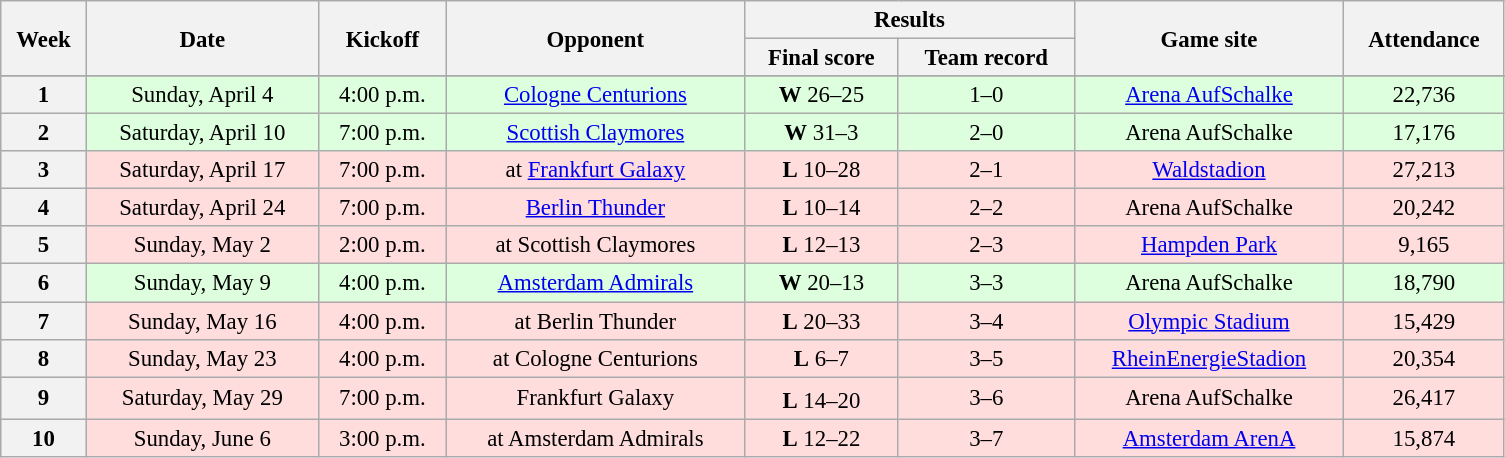<table class="wikitable" style="font-size:95%; text-align:center; width:66em">
<tr>
<th rowspan="2">Week</th>
<th rowspan="2">Date</th>
<th rowspan="2">Kickoff </th>
<th rowspan="2">Opponent</th>
<th colspan="2">Results</th>
<th rowspan="2">Game site</th>
<th rowspan="2">Attendance</th>
</tr>
<tr>
<th>Final score</th>
<th>Team record</th>
</tr>
<tr>
</tr>
<tr bgcolor="#DDFFDD">
<th>1</th>
<td>Sunday, April 4</td>
<td>4:00 p.m.</td>
<td><a href='#'>Cologne Centurions</a></td>
<td><strong>W</strong> 26–25</td>
<td>1–0</td>
<td><a href='#'>Arena AufSchalke</a></td>
<td>22,736</td>
</tr>
<tr bgcolor="#DDFFDD">
<th>2</th>
<td>Saturday, April 10</td>
<td>7:00 p.m.</td>
<td><a href='#'>Scottish Claymores</a></td>
<td><strong>W</strong> 31–3</td>
<td>2–0</td>
<td>Arena AufSchalke</td>
<td>17,176</td>
</tr>
<tr bgcolor="#FFDDDD">
<th>3</th>
<td>Saturday, April 17</td>
<td>7:00 p.m.</td>
<td>at <a href='#'>Frankfurt Galaxy</a></td>
<td><strong>L</strong> 10–28</td>
<td>2–1</td>
<td><a href='#'>Waldstadion</a></td>
<td>27,213</td>
</tr>
<tr bgcolor="#FFDDDD">
<th>4</th>
<td>Saturday, April 24</td>
<td>7:00 p.m.</td>
<td><a href='#'>Berlin Thunder</a></td>
<td><strong>L</strong> 10–14</td>
<td>2–2</td>
<td>Arena AufSchalke</td>
<td>20,242</td>
</tr>
<tr bgcolor="#FFDDDD">
<th>5</th>
<td>Sunday, May 2</td>
<td>2:00 p.m.</td>
<td>at Scottish Claymores</td>
<td><strong>L</strong> 12–13</td>
<td>2–3</td>
<td><a href='#'>Hampden Park</a></td>
<td>9,165</td>
</tr>
<tr bgcolor="#DDFFDD">
<th>6</th>
<td>Sunday, May 9</td>
<td>4:00 p.m.</td>
<td><a href='#'>Amsterdam Admirals</a></td>
<td><strong>W</strong> 20–13</td>
<td>3–3</td>
<td>Arena AufSchalke</td>
<td>18,790</td>
</tr>
<tr bgcolor="#FFDDDD">
<th>7</th>
<td>Sunday, May 16</td>
<td>4:00 p.m.</td>
<td>at Berlin Thunder</td>
<td><strong>L</strong> 20–33</td>
<td>3–4</td>
<td><a href='#'>Olympic Stadium</a></td>
<td>15,429</td>
</tr>
<tr bgcolor="#FFDDDD">
<th>8</th>
<td>Sunday, May 23</td>
<td>4:00 p.m.</td>
<td>at Cologne Centurions</td>
<td><strong>L</strong> 6–7</td>
<td>3–5</td>
<td><a href='#'>RheinEnergieStadion</a></td>
<td>20,354</td>
</tr>
<tr bgcolor="#FFDDDD">
<th>9</th>
<td>Saturday, May 29</td>
<td>7:00 p.m.</td>
<td>Frankfurt Galaxy</td>
<td><strong>L</strong> 14–20 <sup></sup></td>
<td>3–6</td>
<td>Arena AufSchalke</td>
<td>26,417</td>
</tr>
<tr bgcolor="#FFDDDD">
<th>10</th>
<td>Sunday, June 6</td>
<td>3:00 p.m.</td>
<td>at Amsterdam Admirals</td>
<td><strong>L</strong> 12–22</td>
<td>3–7</td>
<td><a href='#'>Amsterdam ArenA</a></td>
<td>15,874</td>
</tr>
</table>
